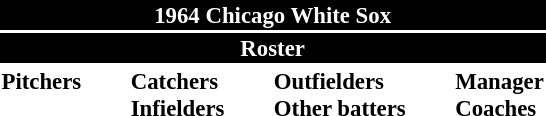<table class="toccolours" style="font-size: 95%;">
<tr>
<th colspan="10" style="background-color: black; color: white; text-align: center;">1964 Chicago White Sox</th>
</tr>
<tr>
<td colspan="10" style="background-color: black; color: white; text-align: center;"><strong>Roster</strong></td>
</tr>
<tr>
<td valign="top"><strong>Pitchers</strong><br>











</td>
<td width="25px"></td>
<td valign="top"><strong>Catchers</strong><br>


<strong>Infielders</strong>








</td>
<td width="25px"></td>
<td valign="top"><strong>Outfielders</strong><br>






<strong>Other batters</strong>




</td>
<td width="25px"></td>
<td valign="top"><strong>Manager</strong><br>
<strong>Coaches</strong>



</td>
</tr>
</table>
